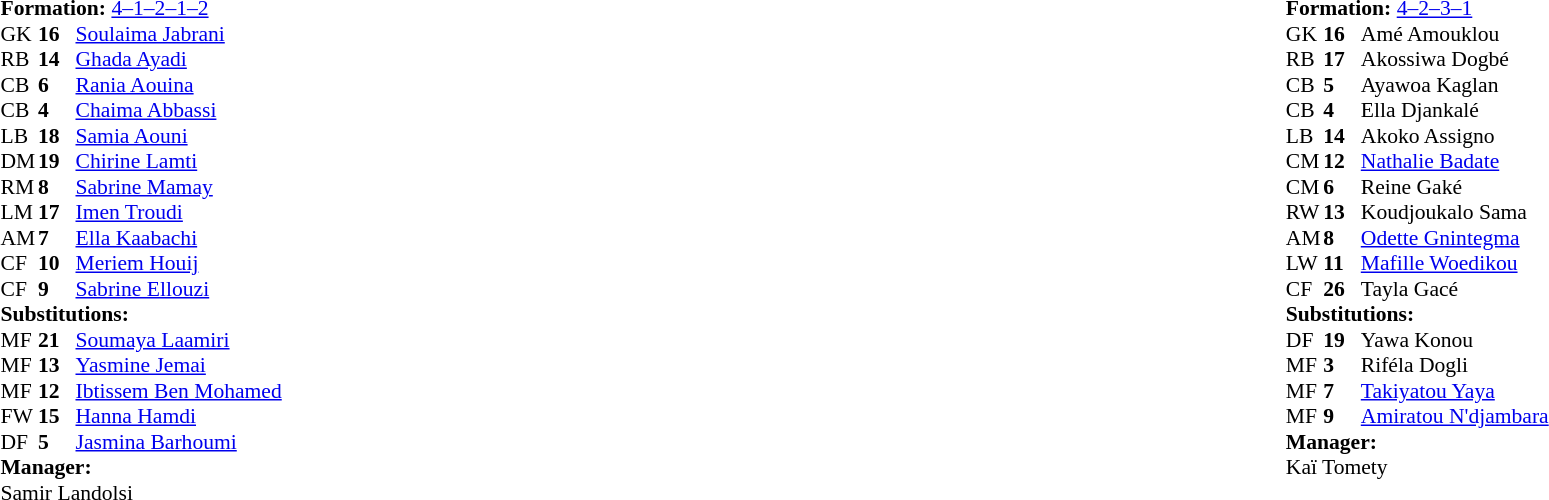<table width="100%">
<tr>
<td valign="top" width="50%"><br><table style="font-size:90%" cellspacing="0" cellpadding="0">
<tr>
<th width=25></th>
<th width=25></th>
</tr>
<tr>
<td colspan=3><strong>Formation:</strong> <a href='#'>4–1–2–1–2</a></td>
</tr>
<tr>
<td>GK</td>
<td><strong>16</strong></td>
<td><a href='#'>Soulaima Jabrani</a></td>
</tr>
<tr>
<td>RB</td>
<td><strong>14</strong></td>
<td><a href='#'>Ghada Ayadi</a></td>
</tr>
<tr>
<td>CB</td>
<td><strong>6</strong></td>
<td><a href='#'>Rania Aouina</a></td>
</tr>
<tr>
<td>CB</td>
<td><strong>4</strong></td>
<td><a href='#'>Chaima Abbassi</a></td>
<td></td>
<td></td>
</tr>
<tr>
<td>LB</td>
<td><strong>18</strong></td>
<td><a href='#'>Samia Aouni</a></td>
</tr>
<tr>
<td>DM</td>
<td><strong>19</strong></td>
<td><a href='#'>Chirine Lamti</a></td>
</tr>
<tr>
<td>RM</td>
<td><strong>8</strong></td>
<td><a href='#'>Sabrine Mamay</a></td>
<td></td>
<td></td>
</tr>
<tr>
<td>LM</td>
<td><strong>17</strong></td>
<td><a href='#'>Imen Troudi</a></td>
</tr>
<tr>
<td>AM</td>
<td><strong>7</strong></td>
<td><a href='#'>Ella Kaabachi</a></td>
</tr>
<tr>
<td>CF</td>
<td><strong>10</strong></td>
<td><a href='#'>Meriem Houij</a></td>
<td></td>
<td></td>
</tr>
<tr>
<td>CF</td>
<td><strong>9</strong></td>
<td><a href='#'>Sabrine Ellouzi</a></td>
<td></td>
<td></td>
</tr>
<tr>
<td colspan=3><strong>Substitutions:</strong></td>
</tr>
<tr>
<td>MF</td>
<td><strong>21</strong></td>
<td><a href='#'>Soumaya Laamiri</a></td>
<td></td>
<td></td>
</tr>
<tr>
<td>MF</td>
<td><strong>13</strong></td>
<td><a href='#'>Yasmine Jemai</a></td>
<td></td>
<td></td>
</tr>
<tr>
<td>MF</td>
<td><strong>12</strong></td>
<td><a href='#'>Ibtissem Ben Mohamed</a></td>
<td></td>
<td></td>
</tr>
<tr>
<td>FW</td>
<td><strong>15</strong></td>
<td><a href='#'>Hanna Hamdi</a></td>
<td></td>
<td></td>
</tr>
<tr>
<td>DF</td>
<td><strong>5</strong></td>
<td><a href='#'>Jasmina Barhoumi</a></td>
<td></td>
<td></td>
</tr>
<tr>
<td colspan=3><strong>Manager:</strong></td>
</tr>
<tr>
<td colspan=3>Samir Landolsi</td>
</tr>
</table>
</td>
<td valign="top" width="50%"><br><table style="font-size:90%; margin:auto" cellspacing="0" cellpadding="0">
<tr>
<th width=25></th>
<th width=25></th>
</tr>
<tr>
<td colspan=3><strong>Formation:</strong> <a href='#'>4–2–3–1</a></td>
</tr>
<tr>
<td>GK</td>
<td><strong>16</strong></td>
<td>Amé Amouklou</td>
</tr>
<tr>
<td>RB</td>
<td><strong>17</strong></td>
<td>Akossiwa Dogbé</td>
<td></td>
<td></td>
</tr>
<tr>
<td>CB</td>
<td><strong>5</strong></td>
<td>Ayawoa Kaglan</td>
</tr>
<tr>
<td>CB</td>
<td><strong>4</strong></td>
<td>Ella Djankalé</td>
<td></td>
</tr>
<tr>
<td>LB</td>
<td><strong>14</strong></td>
<td>Akoko Assigno</td>
</tr>
<tr>
<td>CM</td>
<td><strong>12</strong></td>
<td><a href='#'>Nathalie Badate</a></td>
<td></td>
</tr>
<tr>
<td>CM</td>
<td><strong>6</strong></td>
<td>Reine Gaké</td>
</tr>
<tr>
<td>RW</td>
<td><strong>13</strong></td>
<td>Koudjoukalo Sama</td>
<td></td>
<td></td>
</tr>
<tr>
<td>AM</td>
<td><strong>8</strong></td>
<td><a href='#'>Odette Gnintegma</a></td>
<td></td>
<td></td>
</tr>
<tr>
<td>LW</td>
<td><strong>11</strong></td>
<td><a href='#'>Mafille Woedikou</a></td>
</tr>
<tr>
<td>CF</td>
<td><strong>26</strong></td>
<td>Tayla Gacé</td>
<td></td>
<td></td>
</tr>
<tr>
<td colspan=3><strong>Substitutions:</strong></td>
</tr>
<tr>
<td>DF</td>
<td><strong>19</strong></td>
<td>Yawa Konou</td>
<td></td>
<td></td>
</tr>
<tr>
<td>MF</td>
<td><strong>3</strong></td>
<td>Riféla Dogli</td>
<td></td>
<td></td>
</tr>
<tr>
<td>MF</td>
<td><strong>7</strong></td>
<td><a href='#'>Takiyatou Yaya</a></td>
<td></td>
<td></td>
</tr>
<tr>
<td>MF</td>
<td><strong>9</strong></td>
<td><a href='#'>Amiratou N'djambara</a></td>
<td></td>
<td></td>
</tr>
<tr>
<td colspan=3><strong>Manager:</strong></td>
</tr>
<tr>
<td colspan=3>Kaï Tomety</td>
</tr>
</table>
</td>
</tr>
</table>
